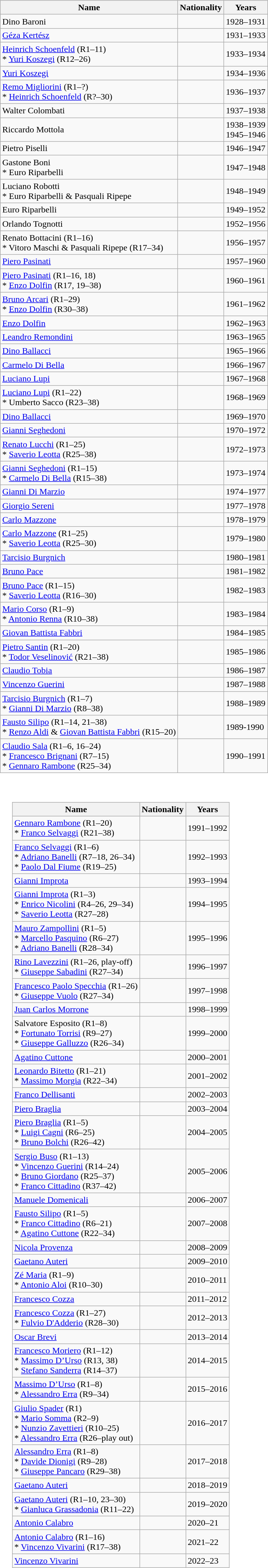<table>
<tr>
<td width="15"> </td>
<td valign="top"><br><table class="wikitable" style="text-align: center; float:left">
<tr>
<th>Name</th>
<th>Nationality</th>
<th>Years</th>
</tr>
<tr>
<td align=left>Dino Baroni</td>
<td></td>
<td align=left>1928–1931</td>
</tr>
<tr>
<td align=left><a href='#'>Géza Kertész</a></td>
<td></td>
<td align=left>1931–1933</td>
</tr>
<tr>
<td align=left><a href='#'>Heinrich Schoenfeld</a> (R1–11) <br>* <a href='#'>Yuri Koszegi</a> (R12–26)</td>
<td><br></td>
<td align=left>1933–1934</td>
</tr>
<tr>
<td align=left><a href='#'>Yuri Koszegi</a></td>
<td></td>
<td align=left>1934–1936</td>
</tr>
<tr>
<td align=left><a href='#'>Remo Migliorini</a> (R1–?)<br>* <a href='#'>Heinrich Schoenfeld</a> (R?–30)</td>
<td><br></td>
<td align=left>1936–1937</td>
</tr>
<tr>
<td align=left>Walter Colombati</td>
<td></td>
<td align=left>1937–1938</td>
</tr>
<tr>
<td align=left>Riccardo Mottola</td>
<td></td>
<td align=left>1938–1939<br>1945–1946</td>
</tr>
<tr>
<td align=left>Pietro Piselli</td>
<td></td>
<td align=left>1946–1947</td>
</tr>
<tr>
<td align=left>Gastone Boni<br>* Euro Riparbelli</td>
<td></td>
<td align=left>1947–1948</td>
</tr>
<tr>
<td align=left>Luciano Robotti<br>* Euro Riparbelli & Pasquali Ripepe</td>
<td></td>
<td align=left>1948–1949</td>
</tr>
<tr>
<td align=left>Euro Riparbelli</td>
<td></td>
<td align=left>1949–1952</td>
</tr>
<tr>
<td align=left>Orlando Tognotti</td>
<td></td>
<td align=left>1952–1956</td>
</tr>
<tr>
<td align=left>Renato Bottacini (R1–16)<br>* Vitoro Maschi & Pasquali Ripepe (R17–34)</td>
<td></td>
<td align=left>1956–1957</td>
</tr>
<tr>
<td align=left><a href='#'>Piero Pasinati</a></td>
<td></td>
<td align=left>1957–1960</td>
</tr>
<tr>
<td align=left><a href='#'>Piero Pasinati</a> (R1–16, 18)<br>* <a href='#'>Enzo Dolfin</a> (R17, 19–38)</td>
<td></td>
<td align=left>1960–1961</td>
</tr>
<tr>
<td align=left><a href='#'>Bruno Arcari</a> (R1–29)<br>* <a href='#'>Enzo Dolfin</a> (R30–38)</td>
<td></td>
<td align=left>1961–1962</td>
</tr>
<tr>
<td align=left><a href='#'>Enzo Dolfin</a></td>
<td></td>
<td align=left>1962–1963</td>
</tr>
<tr>
<td align=left><a href='#'>Leandro Remondini</a></td>
<td></td>
<td align=left>1963–1965</td>
</tr>
<tr>
<td align=left><a href='#'>Dino Ballacci</a></td>
<td></td>
<td align=left>1965–1966</td>
</tr>
<tr>
<td align=left><a href='#'>Carmelo Di Bella</a></td>
<td></td>
<td align=left>1966–1967</td>
</tr>
<tr>
<td align=left><a href='#'>Luciano Lupi</a></td>
<td></td>
<td align=left>1967–1968</td>
</tr>
<tr>
<td align=left><a href='#'>Luciano Lupi</a> (R1–22)<br>* Umberto Sacco (R23–38)</td>
<td></td>
<td align=left>1968–1969</td>
</tr>
<tr>
<td align=left><a href='#'>Dino Ballacci</a></td>
<td></td>
<td align=left>1969–1970</td>
</tr>
<tr>
<td align=left><a href='#'>Gianni Seghedoni</a></td>
<td></td>
<td align=left>1970–1972</td>
</tr>
<tr>
<td align=left><a href='#'>Renato Lucchi</a> (R1–25)<br>* <a href='#'>Saverio Leotta</a> (R25–38)</td>
<td></td>
<td align=left>1972–1973</td>
</tr>
<tr>
<td align=left><a href='#'>Gianni Seghedoni</a> (R1–15)<br>* <a href='#'>Carmelo Di Bella</a> (R15–38)</td>
<td></td>
<td align=left>1973–1974</td>
</tr>
<tr>
<td align=left><a href='#'>Gianni Di Marzio</a></td>
<td></td>
<td align=left>1974–1977</td>
</tr>
<tr>
<td align=left><a href='#'>Giorgio Sereni</a></td>
<td></td>
<td align=left>1977–1978</td>
</tr>
<tr>
<td align=left><a href='#'>Carlo Mazzone</a></td>
<td></td>
<td align=left>1978–1979</td>
</tr>
<tr>
<td align=left><a href='#'>Carlo Mazzone</a> (R1–25)<br>* <a href='#'>Saverio Leotta</a> (R25–30)</td>
<td></td>
<td align=left>1979–1980</td>
</tr>
<tr>
<td align=left><a href='#'>Tarcisio Burgnich</a></td>
<td></td>
<td align=left>1980–1981</td>
</tr>
<tr>
<td align=left><a href='#'>Bruno Pace</a></td>
<td></td>
<td align=left>1981–1982</td>
</tr>
<tr>
<td align=left><a href='#'>Bruno Pace</a> (R1–15)<br>* <a href='#'>Saverio Leotta</a> (R16–30)</td>
<td></td>
<td align=left>1982–1983</td>
</tr>
<tr>
<td align=left><a href='#'>Mario Corso</a> (R1–9)<br>* <a href='#'>Antonio Renna</a> (R10–38)</td>
<td></td>
<td align=left>1983–1984</td>
</tr>
<tr>
<td align=left><a href='#'>Giovan Battista Fabbri</a></td>
<td></td>
<td align=left>1984–1985</td>
</tr>
<tr>
<td align=left><a href='#'>Pietro Santin</a> (R1–20)<br>* <a href='#'>Todor Veselinović</a> (R21–38)</td>
<td><br></td>
<td align=left>1985–1986</td>
</tr>
<tr>
<td align=left><a href='#'>Claudio Tobia</a></td>
<td></td>
<td align=left>1986–1987</td>
</tr>
<tr>
<td align=left><a href='#'>Vincenzo Guerini</a></td>
<td></td>
<td align=left>1987–1988</td>
</tr>
<tr>
<td align=left><a href='#'>Tarcisio Burgnich</a> (R1–7)<br>* <a href='#'>Gianni Di Marzio</a> (R8–38)</td>
<td></td>
<td align=left>1988–1989</td>
</tr>
<tr>
<td align=left><a href='#'>Fausto Silipo</a> (R1–14, 21–38)<br>* <a href='#'>Renzo Aldi</a> & <a href='#'>Giovan Battista Fabbri</a> (R15–20)</td>
<td></td>
<td align=left>1989-1990</td>
</tr>
<tr>
<td align=left><a href='#'>Claudio Sala</a> (R1–6, 16–24)<br>* <a href='#'>Francesco Brignani</a> (R7–15)<br>* <a href='#'>Gennaro Rambone</a> (R25–34)</td>
<td></td>
<td align=left>1990–1991</td>
</tr>
</table>
<table>
<tr>
<td width="15"> </td>
<td valign="top"><br><table class="wikitable" style="text-align: center; float:right">
<tr>
<th>Name</th>
<th>Nationality</th>
<th>Years</th>
</tr>
<tr>
<td align=left><a href='#'>Gennaro Rambone</a> (R1–20)<br>* <a href='#'>Franco Selvaggi</a> (R21–38)</td>
<td></td>
<td align=left>1991–1992</td>
</tr>
<tr>
<td align=left><a href='#'>Franco Selvaggi</a> (R1–6)<br>* <a href='#'>Adriano Banelli</a> (R7–18, 26–34)<br>* <a href='#'>Paolo Dal Fiume</a> (R19–25)</td>
<td></td>
<td align=left>1992–1993</td>
</tr>
<tr>
<td align=left><a href='#'>Gianni Improta</a></td>
<td></td>
<td align=left>1993–1994</td>
</tr>
<tr>
<td align=left><a href='#'>Gianni Improta</a> (R1–3)<br>* <a href='#'>Enrico Nicolini</a> (R4–26, 29–34)<br>* <a href='#'>Saverio Leotta</a> (R27–28)</td>
<td></td>
<td align=left>1994–1995</td>
</tr>
<tr>
<td align=left><a href='#'>Mauro Zampollini</a> (R1–5)<br>* <a href='#'>Marcello Pasquino</a> (R6–27)<br>* <a href='#'>Adriano Banelli</a> (R28–34)</td>
<td></td>
<td align=left>1995–1996</td>
</tr>
<tr>
<td align=left><a href='#'>Rino Lavezzini</a> (R1–26, play-off)<br>* <a href='#'>Giuseppe Sabadini</a> (R27–34)</td>
<td></td>
<td align=left>1996–1997</td>
</tr>
<tr>
<td align=left><a href='#'>Francesco Paolo Specchia</a> (R1–26)<br>* <a href='#'>Giuseppe Vuolo</a> (R27–34)</td>
<td></td>
<td align=left>1997–1998</td>
</tr>
<tr>
<td align=left><a href='#'>Juan Carlos Morrone</a></td>
<td></td>
<td align=left>1998–1999</td>
</tr>
<tr>
<td align=left>Salvatore Esposito (R1–8)<br>* <a href='#'>Fortunato Torrisi</a> (R9–27)<br>* <a href='#'>Giuseppe Galluzzo</a> (R26–34)</td>
<td></td>
<td align=left>1999–2000</td>
</tr>
<tr>
<td align=left><a href='#'>Agatino Cuttone</a></td>
<td></td>
<td align=left>2000–2001</td>
</tr>
<tr>
<td align=left><a href='#'>Leonardo Bitetto</a> (R1–21)<br>* <a href='#'>Massimo Morgia</a> (R22–34)</td>
<td></td>
<td align=left>2001–2002</td>
</tr>
<tr>
<td align=left><a href='#'>Franco Dellisanti</a></td>
<td></td>
<td align=left>2002–2003</td>
</tr>
<tr>
<td align=left><a href='#'>Piero Braglia</a></td>
<td></td>
<td align=left>2003–2004</td>
</tr>
<tr>
<td align=left><a href='#'>Piero Braglia</a> (R1–5)<br>* <a href='#'>Luigi Cagni</a> (R6–25)<br>* <a href='#'>Bruno Bolchi</a> (R26–42)</td>
<td></td>
<td align=left>2004–2005</td>
</tr>
<tr>
<td align=left><a href='#'>Sergio Buso</a> (R1–13)<br>* <a href='#'>Vincenzo Guerini</a> (R14–24)<br>* <a href='#'>Bruno Giordano</a> (R25–37)<br>* <a href='#'>Franco Cittadino</a> (R37–42)</td>
<td></td>
<td align=left>2005–2006</td>
</tr>
<tr>
<td align=left><a href='#'>Manuele Domenicali</a></td>
<td></td>
<td align=left>2006–2007</td>
</tr>
<tr>
<td align=left><a href='#'>Fausto Silipo</a> (R1–5)<br>* <a href='#'>Franco Cittadino</a> (R6–21)<br>* <a href='#'>Agatino Cuttone</a> (R22–34)</td>
<td></td>
<td align=left>2007–2008</td>
</tr>
<tr>
<td align=left><a href='#'>Nicola Provenza</a></td>
<td></td>
<td align=left>2008–2009</td>
</tr>
<tr>
<td align=left><a href='#'>Gaetano Auteri</a></td>
<td></td>
<td align=left>2009–2010</td>
</tr>
<tr>
<td align=left><a href='#'>Zé Maria</a> (R1–9)<br>* <a href='#'>Antonio Aloi</a> (R10–30)</td>
<td><br></td>
<td align=left>2010–2011</td>
</tr>
<tr>
<td align=left><a href='#'>Francesco Cozza</a></td>
<td></td>
<td align=left>2011–2012</td>
</tr>
<tr>
<td align=left><a href='#'>Francesco Cozza</a> (R1–27)<br>* <a href='#'>Fulvio D'Adderio</a> (R28–30)</td>
<td></td>
<td align=left>2012–2013</td>
</tr>
<tr>
<td align=left><a href='#'>Oscar Brevi</a></td>
<td></td>
<td align=left>2013–2014</td>
</tr>
<tr>
<td align=left><a href='#'>Francesco Moriero</a> (R1–12)<br>* <a href='#'>Massimo D’Urso</a> (R13, 38)<br>* <a href='#'>Stefano Sanderra</a> (R14–37)</td>
<td></td>
<td align=left>2014–2015</td>
</tr>
<tr>
<td align=left><a href='#'>Massimo D’Urso</a> (R1–8)<br>* <a href='#'>Alessandro Erra</a> (R9–34)</td>
<td></td>
<td align=left>2015–2016</td>
</tr>
<tr>
<td align=left><a href='#'>Giulio Spader</a> (R1)<br>* <a href='#'>Mario Somma</a> (R2–9)<br>* <a href='#'>Nunzio Zavettieri</a> (R10–25)<br>* <a href='#'>Alessandro Erra</a> (R26–play out)</td>
<td></td>
<td align=left>2016–2017</td>
</tr>
<tr>
<td align=left><a href='#'>Alessandro Erra</a> (R1–8)<br>* <a href='#'>Davide Dionigi</a> (R9–28)<br>* <a href='#'>Giuseppe Pancaro</a> (R29–38)</td>
<td></td>
<td align=left>2017–2018</td>
</tr>
<tr>
<td align=left><a href='#'>Gaetano Auteri</a></td>
<td></td>
<td align=left>2018–2019</td>
</tr>
<tr>
<td align=left><a href='#'>Gaetano Auteri</a> (R1–10, 23–30)<br>* <a href='#'>Gianluca Grassadonia</a> (R11–22)</td>
<td></td>
<td align=left>2019–2020</td>
</tr>
<tr>
<td align=left><a href='#'>Antonio Calabro</a></td>
<td></td>
<td align=left>2020–21</td>
</tr>
<tr>
<td align=left><a href='#'>Antonio Calabro</a> (R1–16)<br>* <a href='#'>Vincenzo Vivarini</a> (R17–38)</td>
<td></td>
<td align=left>2021–22</td>
</tr>
<tr>
<td align=left><a href='#'>Vincenzo Vivarini</a></td>
<td></td>
<td align=left>2022–23</td>
</tr>
</table>
</td>
</tr>
</table>
</td>
</tr>
</table>
